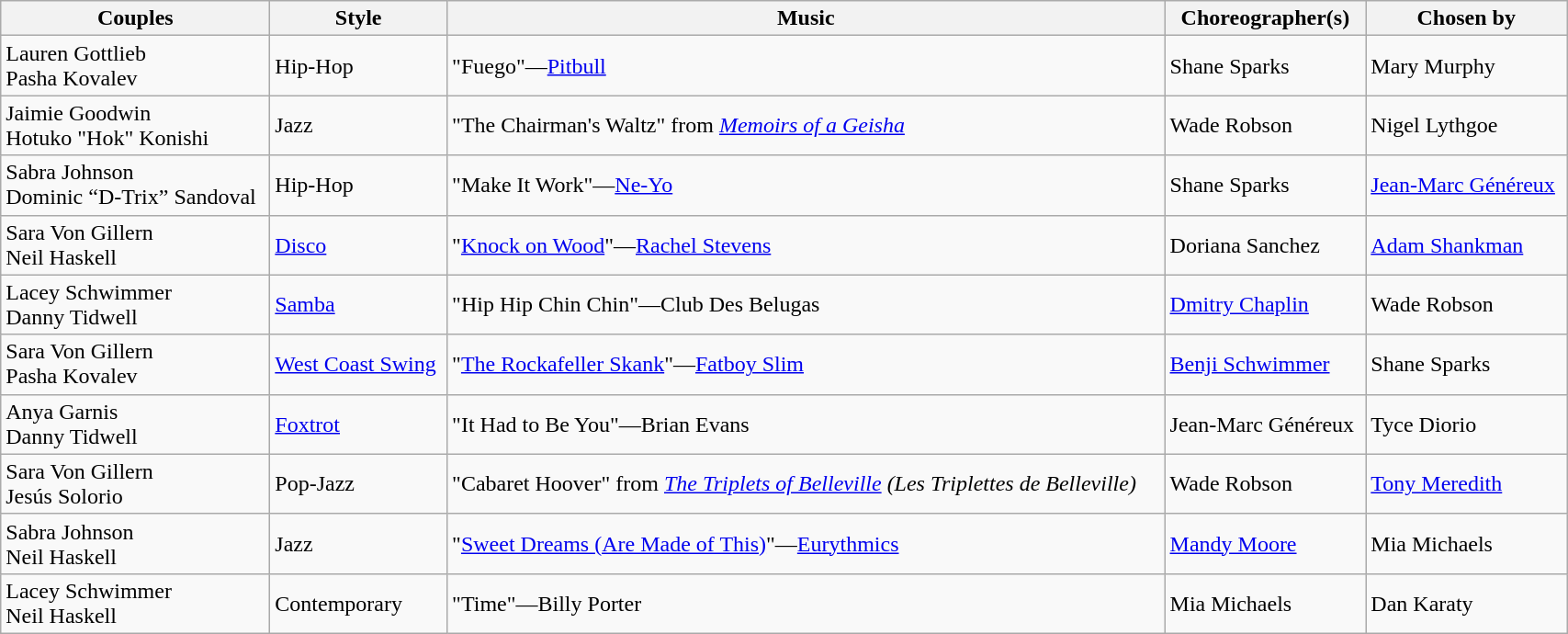<table class="wikitable" style="width:90%;">
<tr>
<th>Couples</th>
<th>Style</th>
<th>Music</th>
<th>Choreographer(s)</th>
<th>Chosen by</th>
</tr>
<tr>
<td>Lauren Gottlieb<br>Pasha Kovalev</td>
<td>Hip-Hop</td>
<td>"Fuego"—<a href='#'>Pitbull</a></td>
<td>Shane Sparks</td>
<td>Mary Murphy</td>
</tr>
<tr>
<td>Jaimie Goodwin<br>Hotuko "Hok" Konishi</td>
<td>Jazz</td>
<td>"The Chairman's Waltz" from <em><a href='#'>Memoirs of a Geisha</a></em></td>
<td>Wade Robson</td>
<td>Nigel Lythgoe</td>
</tr>
<tr>
<td>Sabra  Johnson<br>Dominic “D-Trix” Sandoval</td>
<td>Hip-Hop</td>
<td>"Make It Work"—<a href='#'>Ne-Yo</a></td>
<td>Shane Sparks</td>
<td><a href='#'>Jean-Marc Généreux</a></td>
</tr>
<tr>
<td>Sara Von Gillern<br>Neil Haskell</td>
<td><a href='#'>Disco</a></td>
<td>"<a href='#'>Knock on Wood</a>"—<a href='#'>Rachel Stevens</a></td>
<td>Doriana Sanchez</td>
<td><a href='#'>Adam Shankman</a></td>
</tr>
<tr>
<td>Lacey Schwimmer<br>Danny Tidwell</td>
<td><a href='#'>Samba</a></td>
<td>"Hip Hip Chin Chin"—Club Des Belugas</td>
<td><a href='#'>Dmitry Chaplin</a></td>
<td>Wade Robson</td>
</tr>
<tr>
<td>Sara Von Gillern<br>Pasha Kovalev</td>
<td><a href='#'>West Coast Swing</a></td>
<td>"<a href='#'>The Rockafeller Skank</a>"—<a href='#'>Fatboy Slim</a></td>
<td><a href='#'>Benji Schwimmer</a></td>
<td>Shane Sparks</td>
</tr>
<tr>
<td>Anya Garnis<br>Danny Tidwell</td>
<td><a href='#'>Foxtrot</a></td>
<td>"It Had to Be You"—Brian Evans</td>
<td>Jean-Marc Généreux</td>
<td>Tyce Diorio</td>
</tr>
<tr>
<td>Sara Von Gillern<br>Jesús Solorio</td>
<td>Pop-Jazz</td>
<td>"Cabaret Hoover" from <em><a href='#'>The Triplets of Belleville</a> (Les Triplettes de Belleville)</em></td>
<td>Wade Robson</td>
<td><a href='#'>Tony Meredith</a></td>
</tr>
<tr>
<td>Sabra Johnson<br>Neil Haskell</td>
<td>Jazz</td>
<td>"<a href='#'>Sweet Dreams (Are Made of This)</a>"—<wbr><a href='#'>Eurythmics</a></td>
<td><a href='#'>Mandy Moore</a></td>
<td>Mia Michaels</td>
</tr>
<tr>
<td>Lacey Schwimmer<br>Neil Haskell</td>
<td>Contemporary</td>
<td>"Time"—Billy Porter</td>
<td>Mia Michaels</td>
<td>Dan Karaty</td>
</tr>
</table>
